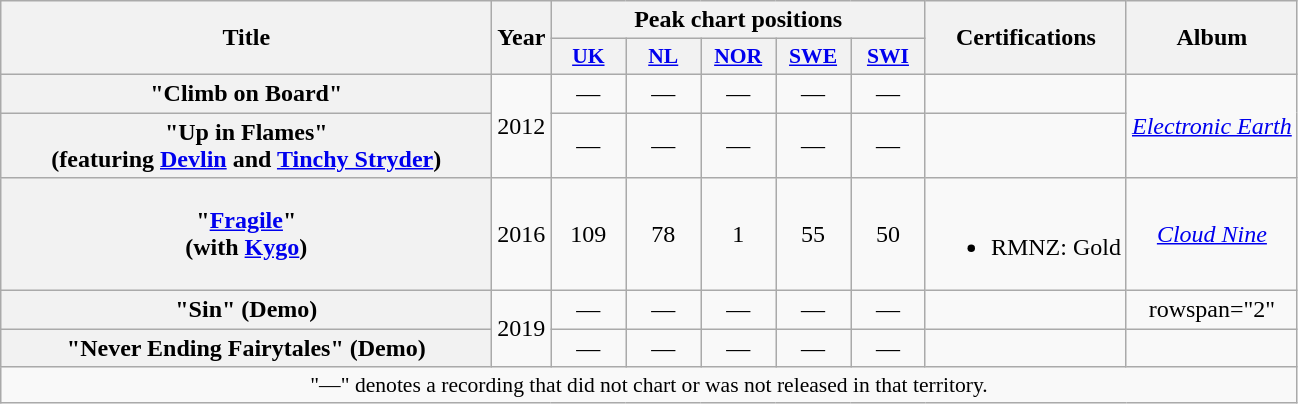<table class="wikitable plainrowheaders" style="text-align:center;">
<tr>
<th scope="col" rowspan="2" style="width:20em;">Title</th>
<th scope="col" rowspan="2" style="width:1em;">Year</th>
<th scope="col" colspan="5">Peak chart positions</th>
<th scope="col" rowspan="2">Certifications</th>
<th scope="col" rowspan="2">Album</th>
</tr>
<tr>
<th scope="col" style="width:3em;font-size:90%;"><a href='#'>UK</a><br></th>
<th scope="col" style="width:3em;font-size:90%;"><a href='#'>NL</a><br></th>
<th scope="col" style="width:3em;font-size:90%;"><a href='#'>NOR</a><br></th>
<th scope="col" style="width:3em;font-size:90%;"><a href='#'>SWE</a><br></th>
<th scope="col" style="width:3em;font-size:90%;"><a href='#'>SWI</a><br></th>
</tr>
<tr>
<th scope="row">"Climb on Board"</th>
<td rowspan="2">2012</td>
<td>—</td>
<td>—</td>
<td>—</td>
<td>—</td>
<td>—</td>
<td></td>
<td rowspan="2"><em><a href='#'>Electronic Earth</a></em></td>
</tr>
<tr>
<th scope="row">"Up in Flames" <br><span>(featuring <a href='#'>Devlin</a> and <a href='#'>Tinchy Stryder</a>)</span></th>
<td>—</td>
<td>—</td>
<td>—</td>
<td>—</td>
<td>—</td>
<td></td>
</tr>
<tr>
<th scope="row">"<a href='#'>Fragile</a>" <br><span>(with <a href='#'>Kygo</a>)</span></th>
<td>2016</td>
<td>109</td>
<td>78</td>
<td>1</td>
<td>55</td>
<td>50</td>
<td><br><ul><li>RMNZ: Gold</li></ul></td>
<td><em><a href='#'>Cloud Nine</a></em></td>
</tr>
<tr>
<th scope="row">"Sin" <span>(Demo)</span></th>
<td rowspan="2">2019</td>
<td>—</td>
<td>—</td>
<td>—</td>
<td>—</td>
<td>—</td>
<td></td>
<td>rowspan="2" </td>
</tr>
<tr>
<th scope="row">"Never Ending Fairytales" <span>(Demo)</span></th>
<td>—</td>
<td>—</td>
<td>—</td>
<td>—</td>
<td>—</td>
<td></td>
</tr>
<tr>
<td colspan="10" style="font-size:90%">"—" denotes a recording that did not chart or was not released in that territory.</td>
</tr>
</table>
